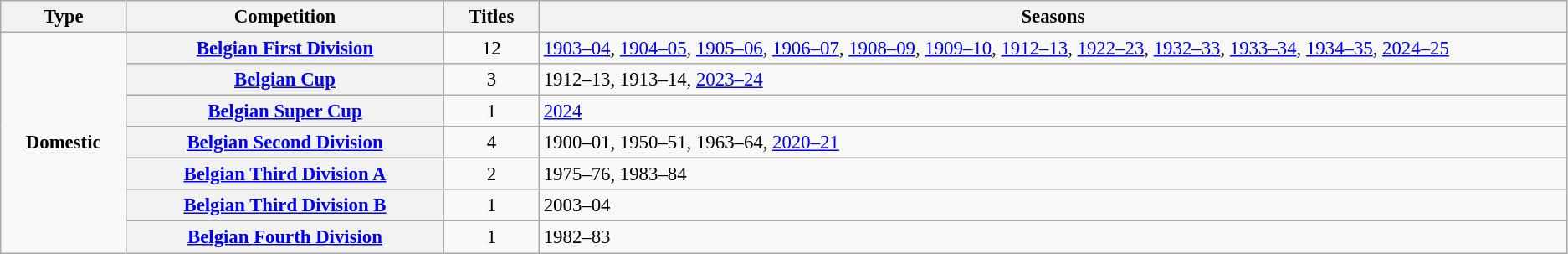<table class="wikitable plainrowheaders" style="font-size:95%; text-align:center;">
<tr>
<th style="width: 1%;">Type</th>
<th style="width: 5%;">Competition</th>
<th style="width: 1%;">Titles</th>
<th style="width: 18%;">Seasons</th>
</tr>
<tr>
<td rowspan="7"><strong>Domestic</strong></td>
<th scope=col><a href='#'>Belgian First Division</a></th>
<td align="center" style="text-align:center;">12</td>
<td align="left"><a href='#'>1903–04</a>, <a href='#'>1904–05</a>, <a href='#'>1905–06</a>, <a href='#'>1906–07</a>, <a href='#'>1908–09</a>, <a href='#'>1909–10</a>, <a href='#'>1912–13</a>, <a href='#'>1922–23</a>, <a href='#'>1932–33</a>, <a href='#'>1933–34</a>, <a href='#'>1934–35</a>, <a href='#'>2024–25</a></td>
</tr>
<tr>
<th scope=col><a href='#'>Belgian Cup</a></th>
<td align="center" style="text-align:center;">3</td>
<td align="left">1912–13, 1913–14, <a href='#'>2023–24</a></td>
</tr>
<tr>
<th scope=col><a href='#'>Belgian Super Cup</a></th>
<td align="center" style="text-align:center;">1</td>
<td align="left"><a href='#'>2024</a></td>
</tr>
<tr>
<th scope=col><a href='#'>Belgian Second Division</a></th>
<td align="center">4</td>
<td align="left">1900–01, 1950–51, 1963–64, <a href='#'>2020–21</a></td>
</tr>
<tr>
<th scope=col><a href='#'>Belgian Third Division A</a></th>
<td align="center" style="text-align:center;">2</td>
<td align="left">1975–76, 1983–84</td>
</tr>
<tr>
<th scope=col><a href='#'>Belgian Third Division B</a></th>
<td align="center" style="text-align:center;">1</td>
<td align="left">2003–04</td>
</tr>
<tr>
<th scope=col><a href='#'>Belgian Fourth Division</a></th>
<td align="center">1</td>
<td align="left">1982–83</td>
</tr>
</table>
